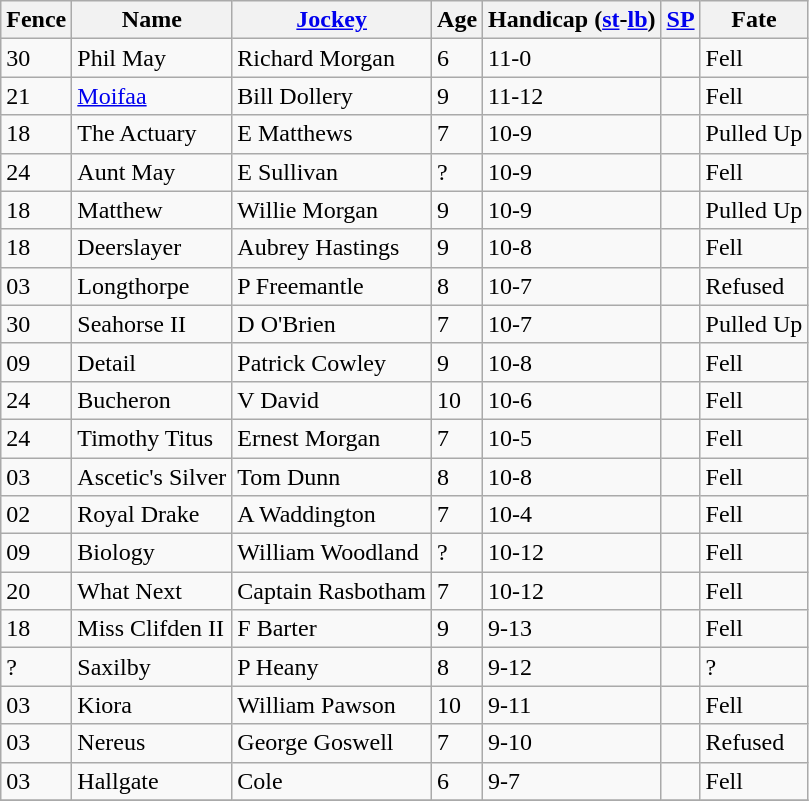<table class="wikitable sortable">
<tr>
<th>Fence</th>
<th>Name</th>
<th><a href='#'>Jockey</a></th>
<th>Age</th>
<th>Handicap (<a href='#'>st</a>-<a href='#'>lb</a>)</th>
<th><a href='#'>SP</a></th>
<th>Fate</th>
</tr>
<tr>
<td>30</td>
<td>Phil May</td>
<td>Richard Morgan</td>
<td>6</td>
<td>11-0</td>
<td></td>
<td>Fell</td>
</tr>
<tr>
<td>21</td>
<td><a href='#'>Moifaa</a></td>
<td>Bill Dollery</td>
<td>9</td>
<td>11-12</td>
<td></td>
<td>Fell</td>
</tr>
<tr>
<td>18</td>
<td>The Actuary</td>
<td>E Matthews</td>
<td>7</td>
<td>10-9</td>
<td></td>
<td>Pulled Up</td>
</tr>
<tr>
<td>24</td>
<td>Aunt May</td>
<td>E Sullivan</td>
<td>?</td>
<td>10-9</td>
<td></td>
<td>Fell</td>
</tr>
<tr>
<td>18</td>
<td>Matthew</td>
<td>Willie Morgan</td>
<td>9</td>
<td>10-9</td>
<td></td>
<td>Pulled Up</td>
</tr>
<tr>
<td>18</td>
<td>Deerslayer</td>
<td>Aubrey Hastings</td>
<td>9</td>
<td>10-8</td>
<td></td>
<td>Fell</td>
</tr>
<tr>
<td>03</td>
<td>Longthorpe</td>
<td>P Freemantle</td>
<td>8</td>
<td>10-7</td>
<td></td>
<td>Refused</td>
</tr>
<tr>
<td>30</td>
<td>Seahorse II</td>
<td>D O'Brien</td>
<td>7</td>
<td>10-7</td>
<td></td>
<td>Pulled Up</td>
</tr>
<tr>
<td>09</td>
<td>Detail</td>
<td>Patrick Cowley</td>
<td>9</td>
<td>10-8</td>
<td></td>
<td>Fell</td>
</tr>
<tr>
<td>24</td>
<td>Bucheron</td>
<td>V David</td>
<td>10</td>
<td>10-6</td>
<td></td>
<td>Fell</td>
</tr>
<tr>
<td>24</td>
<td>Timothy Titus</td>
<td>Ernest Morgan</td>
<td>7</td>
<td>10-5</td>
<td></td>
<td>Fell</td>
</tr>
<tr>
<td>03</td>
<td>Ascetic's Silver</td>
<td>Tom Dunn</td>
<td>8</td>
<td>10-8</td>
<td></td>
<td>Fell</td>
</tr>
<tr>
<td>02</td>
<td>Royal Drake</td>
<td>A Waddington</td>
<td>7</td>
<td>10-4</td>
<td></td>
<td>Fell</td>
</tr>
<tr>
<td>09</td>
<td>Biology</td>
<td>William Woodland</td>
<td>?</td>
<td>10-12</td>
<td></td>
<td>Fell</td>
</tr>
<tr>
<td>20</td>
<td>What Next</td>
<td>Captain Rasbotham</td>
<td>7</td>
<td>10-12</td>
<td></td>
<td>Fell</td>
</tr>
<tr>
<td>18</td>
<td>Miss Clifden II</td>
<td>F Barter</td>
<td>9</td>
<td>9-13</td>
<td></td>
<td>Fell</td>
</tr>
<tr>
<td>?</td>
<td>Saxilby</td>
<td>P Heany</td>
<td>8</td>
<td>9-12</td>
<td></td>
<td>?</td>
</tr>
<tr>
<td>03</td>
<td>Kiora</td>
<td>William Pawson</td>
<td>10</td>
<td>9-11</td>
<td></td>
<td>Fell</td>
</tr>
<tr>
<td>03</td>
<td>Nereus</td>
<td>George Goswell</td>
<td>7</td>
<td>9-10</td>
<td></td>
<td>Refused</td>
</tr>
<tr>
<td>03</td>
<td>Hallgate</td>
<td>Cole</td>
<td>6</td>
<td>9-7</td>
<td></td>
<td>Fell</td>
</tr>
<tr>
</tr>
</table>
